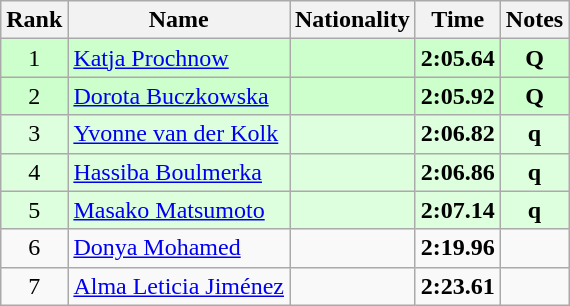<table class="wikitable sortable" style="text-align:center">
<tr>
<th>Rank</th>
<th>Name</th>
<th>Nationality</th>
<th>Time</th>
<th>Notes</th>
</tr>
<tr bgcolor=ccffcc>
<td>1</td>
<td align=left><a href='#'>Katja Prochnow</a></td>
<td align=left></td>
<td><strong>2:05.64</strong></td>
<td><strong>Q</strong></td>
</tr>
<tr bgcolor=ccffcc>
<td>2</td>
<td align=left><a href='#'>Dorota Buczkowska</a></td>
<td align=left></td>
<td><strong>2:05.92</strong></td>
<td><strong>Q</strong></td>
</tr>
<tr bgcolor=ddffdd>
<td>3</td>
<td align=left><a href='#'>Yvonne van der Kolk</a></td>
<td align=left></td>
<td><strong>2:06.82</strong></td>
<td><strong>q</strong></td>
</tr>
<tr bgcolor=ddffdd>
<td>4</td>
<td align=left><a href='#'>Hassiba Boulmerka</a></td>
<td align=left></td>
<td><strong>2:06.86</strong></td>
<td><strong>q</strong></td>
</tr>
<tr bgcolor=ddffdd>
<td>5</td>
<td align=left><a href='#'>Masako Matsumoto</a></td>
<td align=left></td>
<td><strong>2:07.14</strong></td>
<td><strong>q</strong></td>
</tr>
<tr>
<td>6</td>
<td align=left><a href='#'>Donya Mohamed</a></td>
<td align=left></td>
<td><strong>2:19.96</strong></td>
<td></td>
</tr>
<tr>
<td>7</td>
<td align=left><a href='#'>Alma Leticia Jiménez</a></td>
<td align=left></td>
<td><strong>2:23.61</strong></td>
<td></td>
</tr>
</table>
